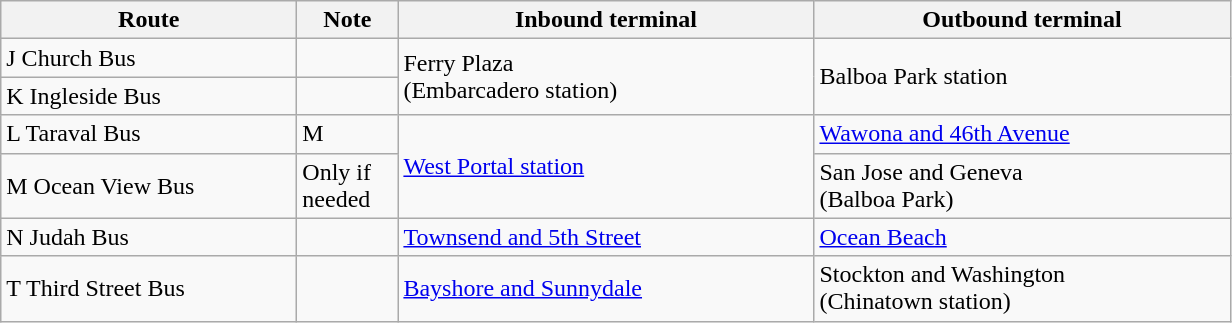<table class="wikitable">
<tr>
<th width="190">Route</th>
<th width="60">Note</th>
<th width="270">Inbound terminal</th>
<th width="270">Outbound terminal</th>
</tr>
<tr>
<td>J Church Bus</td>
<td></td>
<td rowspan="2">Ferry Plaza<br>(Embarcadero station)</td>
<td rowspan="2">Balboa Park station</td>
</tr>
<tr>
<td>K Ingleside Bus</td>
<td></td>
</tr>
<tr>
<td>L Taraval Bus</td>
<td>M</td>
<td rowspan="2"><a href='#'>West Portal station</a></td>
<td><a href='#'>Wawona and 46th Avenue</a></td>
</tr>
<tr>
<td>M Ocean View Bus</td>
<td>Only if needed</td>
<td>San Jose and Geneva<br>(Balboa Park)</td>
</tr>
<tr>
<td>N Judah Bus</td>
<td></td>
<td><a href='#'>Townsend and 5th Street</a></td>
<td><a href='#'>Ocean Beach</a></td>
</tr>
<tr>
<td>T Third Street Bus</td>
<td></td>
<td><a href='#'>Bayshore and Sunnydale</a></td>
<td>Stockton and Washington<br>(Chinatown station)</td>
</tr>
</table>
